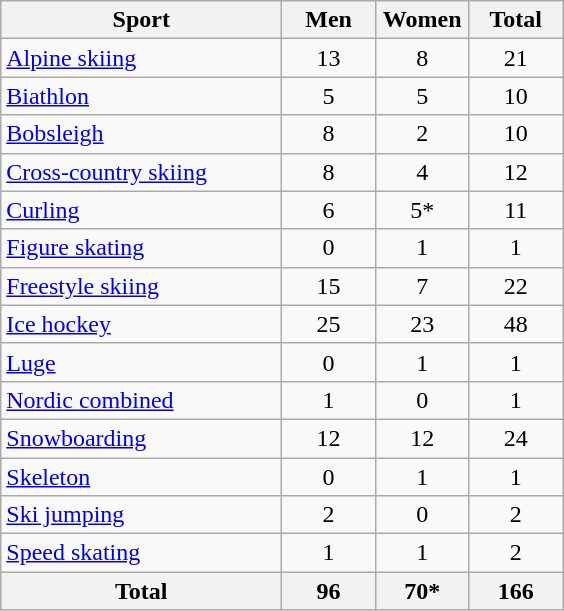<table class="wikitable sortable" style="text-align:center;">
<tr>
<th width=180>Sport</th>
<th width=55>Men</th>
<th width=55>Women</th>
<th width=55>Total</th>
</tr>
<tr>
<td align=left><a href='#'>Alpine skiing</a></td>
<td>13</td>
<td>8</td>
<td>21</td>
</tr>
<tr>
<td align=left><a href='#'>Biathlon</a></td>
<td>5</td>
<td>5</td>
<td>10</td>
</tr>
<tr>
<td align=left><a href='#'>Bobsleigh</a></td>
<td>8</td>
<td>2</td>
<td>10</td>
</tr>
<tr>
<td align=left><a href='#'>Cross-country skiing</a></td>
<td>8</td>
<td>4</td>
<td>12</td>
</tr>
<tr>
<td align=left><a href='#'>Curling</a></td>
<td>6</td>
<td>5*</td>
<td>11</td>
</tr>
<tr>
<td align=left><a href='#'>Figure skating</a></td>
<td>0</td>
<td>1</td>
<td>1</td>
</tr>
<tr>
<td align=left><a href='#'>Freestyle skiing</a></td>
<td>15</td>
<td>7</td>
<td>22</td>
</tr>
<tr>
<td align=left><a href='#'>Ice hockey</a></td>
<td>25</td>
<td>23</td>
<td>48</td>
</tr>
<tr>
<td align=left><a href='#'>Luge</a></td>
<td>0</td>
<td>1</td>
<td>1</td>
</tr>
<tr>
<td align=left><a href='#'>Nordic combined</a></td>
<td>1</td>
<td>0</td>
<td>1</td>
</tr>
<tr>
<td align=left><a href='#'>Snowboarding</a></td>
<td>12</td>
<td>12</td>
<td>24</td>
</tr>
<tr>
<td align=left><a href='#'>Skeleton</a></td>
<td>0</td>
<td>1</td>
<td>1</td>
</tr>
<tr>
<td align=left><a href='#'>Ski jumping</a></td>
<td>2</td>
<td>0</td>
<td>2</td>
</tr>
<tr>
<td align=left><a href='#'>Speed skating</a></td>
<td>1</td>
<td>1</td>
<td>2</td>
</tr>
<tr>
<th>Total</th>
<th>96</th>
<th>70*</th>
<th>166</th>
</tr>
</table>
